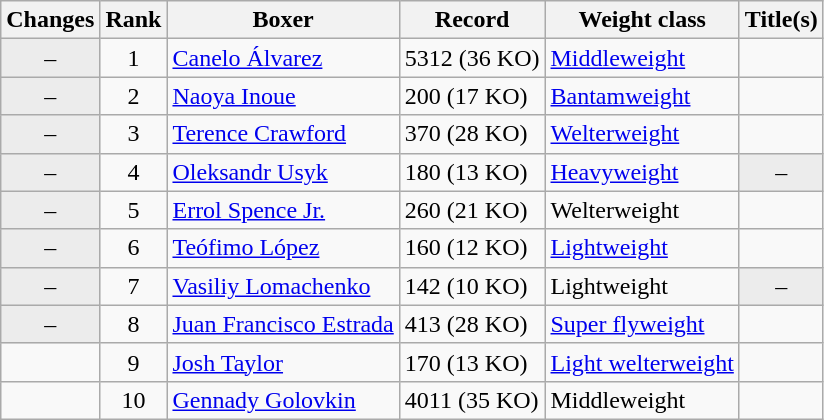<table class="wikitable ">
<tr>
<th>Changes</th>
<th>Rank</th>
<th>Boxer</th>
<th>Record</th>
<th>Weight class</th>
<th>Title(s)</th>
</tr>
<tr>
<td align=center bgcolor=#ECECEC>–</td>
<td align=center>1</td>
<td><a href='#'>Canelo Álvarez</a></td>
<td>5312 (36 KO)</td>
<td><a href='#'>Middleweight</a></td>
<td></td>
</tr>
<tr>
<td align=center bgcolor=#ECECEC>–</td>
<td align=center>2</td>
<td><a href='#'>Naoya Inoue</a></td>
<td>200 (17 KO)</td>
<td><a href='#'>Bantamweight</a></td>
<td></td>
</tr>
<tr>
<td align=center bgcolor=#ECECEC>–</td>
<td align=center>3</td>
<td><a href='#'>Terence Crawford</a></td>
<td>370 (28 KO)</td>
<td><a href='#'>Welterweight</a></td>
<td></td>
</tr>
<tr>
<td align=center bgcolor=#ECECEC>–</td>
<td align=center>4</td>
<td><a href='#'>Oleksandr Usyk</a></td>
<td>180 (13 KO)</td>
<td><a href='#'>Heavyweight</a></td>
<td align=center bgcolor=#ECECEC data-sort-value="Z">–</td>
</tr>
<tr>
<td align=center bgcolor=#ECECEC>–</td>
<td align=center>5</td>
<td><a href='#'>Errol Spence Jr.</a></td>
<td>260 (21 KO)</td>
<td>Welterweight</td>
<td></td>
</tr>
<tr>
<td align=center bgcolor=#ECECEC>–</td>
<td align=center>6</td>
<td><a href='#'>Teófimo López</a></td>
<td>160 (12 KO)</td>
<td><a href='#'>Lightweight</a></td>
<td></td>
</tr>
<tr>
<td align=center bgcolor=#ECECEC>–</td>
<td align=center>7</td>
<td><a href='#'>Vasiliy Lomachenko</a></td>
<td>142 (10 KO)</td>
<td>Lightweight</td>
<td align=center bgcolor=#ECECEC data-sort-value="Z">–</td>
</tr>
<tr>
<td align=center bgcolor=#ECECEC>–</td>
<td align=center>8</td>
<td><a href='#'>Juan Francisco Estrada</a></td>
<td>413 (28 KO)</td>
<td><a href='#'>Super flyweight</a></td>
<td></td>
</tr>
<tr>
<td align=center></td>
<td align=center>9</td>
<td><a href='#'>Josh Taylor</a></td>
<td>170 (13 KO)</td>
<td><a href='#'>Light welterweight</a></td>
<td></td>
</tr>
<tr>
<td align=center></td>
<td align=center>10</td>
<td><a href='#'>Gennady Golovkin</a></td>
<td>4011 (35 KO)</td>
<td>Middleweight</td>
<td></td>
</tr>
</table>
